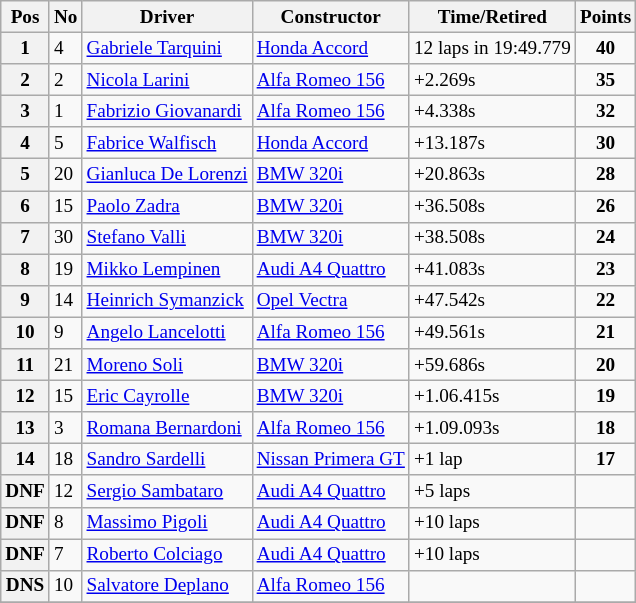<table class="wikitable" style="font-size: 80%;">
<tr>
<th>Pos</th>
<th>No</th>
<th>Driver</th>
<th>Constructor</th>
<th>Time/Retired</th>
<th>Points</th>
</tr>
<tr>
<th>1</th>
<td>4</td>
<td> <a href='#'>Gabriele Tarquini</a></td>
<td><a href='#'>Honda Accord</a></td>
<td>12 laps in 19:49.779</td>
<td style="text-align:center"><strong>40</strong></td>
</tr>
<tr>
<th>2</th>
<td>2</td>
<td> <a href='#'>Nicola Larini</a></td>
<td><a href='#'>Alfa Romeo 156</a></td>
<td>+2.269s</td>
<td style="text-align:center"><strong>35</strong></td>
</tr>
<tr>
<th>3</th>
<td>1</td>
<td> <a href='#'>Fabrizio Giovanardi</a></td>
<td><a href='#'>Alfa Romeo 156</a></td>
<td>+4.338s</td>
<td style="text-align:center"><strong>32</strong></td>
</tr>
<tr>
<th>4</th>
<td>5</td>
<td> <a href='#'>Fabrice Walfisch</a></td>
<td><a href='#'>Honda Accord</a></td>
<td>+13.187s</td>
<td style="text-align:center"><strong>30</strong></td>
</tr>
<tr>
<th>5</th>
<td>20</td>
<td> <a href='#'>Gianluca De Lorenzi</a></td>
<td><a href='#'>BMW 320i</a></td>
<td>+20.863s</td>
<td style="text-align:center"><strong>28</strong></td>
</tr>
<tr>
<th>6</th>
<td>15</td>
<td> <a href='#'>Paolo Zadra</a></td>
<td><a href='#'>BMW 320i</a></td>
<td>+36.508s</td>
<td style="text-align:center"><strong>26</strong></td>
</tr>
<tr>
<th>7</th>
<td>30</td>
<td> <a href='#'>Stefano Valli</a></td>
<td><a href='#'>BMW 320i</a></td>
<td>+38.508s</td>
<td style="text-align:center"><strong>24</strong></td>
</tr>
<tr>
<th>8</th>
<td>19</td>
<td> <a href='#'>Mikko Lempinen</a></td>
<td><a href='#'>Audi A4 Quattro</a></td>
<td>+41.083s</td>
<td style="text-align:center"><strong>23</strong></td>
</tr>
<tr>
<th>9</th>
<td>14</td>
<td> <a href='#'>Heinrich Symanzick</a></td>
<td><a href='#'>Opel Vectra</a></td>
<td>+47.542s</td>
<td style="text-align:center"><strong>22</strong></td>
</tr>
<tr>
<th>10</th>
<td>9</td>
<td> <a href='#'>Angelo Lancelotti</a></td>
<td><a href='#'>Alfa Romeo 156</a></td>
<td>+49.561s</td>
<td style="text-align:center"><strong>21</strong></td>
</tr>
<tr>
<th>11</th>
<td>21</td>
<td> <a href='#'>Moreno Soli</a></td>
<td><a href='#'>BMW 320i</a></td>
<td>+59.686s</td>
<td style="text-align:center"><strong>20</strong></td>
</tr>
<tr>
<th>12</th>
<td>15</td>
<td> <a href='#'>Eric Cayrolle</a></td>
<td><a href='#'>BMW 320i</a></td>
<td>+1.06.415s</td>
<td style="text-align:center"><strong>19</strong></td>
</tr>
<tr>
<th>13</th>
<td>3</td>
<td> <a href='#'>Romana Bernardoni</a></td>
<td><a href='#'>Alfa Romeo 156</a></td>
<td>+1.09.093s</td>
<td style="text-align:center"><strong>18</strong></td>
</tr>
<tr>
<th>14</th>
<td>18</td>
<td> <a href='#'>Sandro Sardelli</a></td>
<td><a href='#'>Nissan Primera GT</a></td>
<td>+1 lap</td>
<td style="text-align:center"><strong>17</strong></td>
</tr>
<tr>
<th>DNF</th>
<td>12</td>
<td> <a href='#'>Sergio Sambataro</a></td>
<td><a href='#'>Audi A4 Quattro</a></td>
<td>+5 laps</td>
<td></td>
</tr>
<tr>
<th>DNF</th>
<td>8</td>
<td> <a href='#'>Massimo Pigoli</a></td>
<td><a href='#'>Audi A4 Quattro</a></td>
<td>+10 laps</td>
<td></td>
</tr>
<tr>
<th>DNF</th>
<td>7</td>
<td> <a href='#'>Roberto Colciago</a></td>
<td><a href='#'>Audi A4 Quattro</a></td>
<td>+10 laps</td>
<td></td>
</tr>
<tr>
<th>DNS</th>
<td>10</td>
<td> <a href='#'>Salvatore Deplano</a></td>
<td><a href='#'>Alfa Romeo 156</a></td>
<td></td>
<td></td>
</tr>
<tr>
</tr>
</table>
